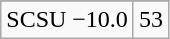<table class="wikitable">
<tr align="center">
</tr>
<tr align="center">
<td>SCSU −10.0</td>
<td>53</td>
</tr>
</table>
